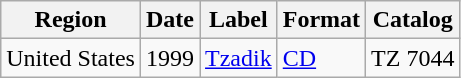<table class="wikitable">
<tr>
<th>Region</th>
<th>Date</th>
<th>Label</th>
<th>Format</th>
<th>Catalog</th>
</tr>
<tr>
<td>United States</td>
<td>1999</td>
<td><a href='#'>Tzadik</a></td>
<td><a href='#'>CD</a></td>
<td>TZ 7044</td>
</tr>
</table>
